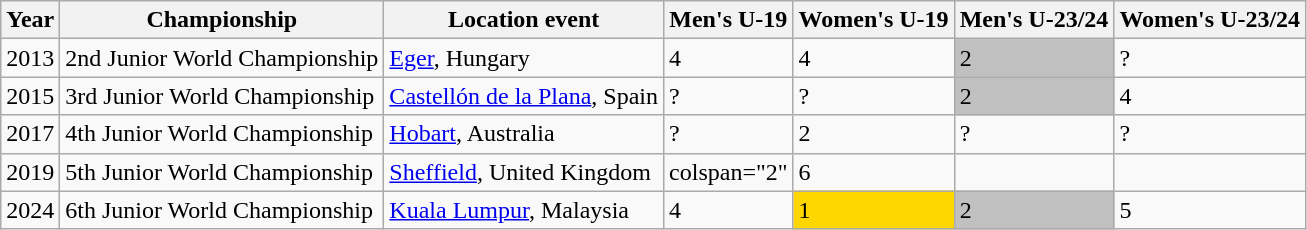<table class="wikitable">
<tr>
<th>Year</th>
<th>Championship</th>
<th>Location event</th>
<th>Men's U-19</th>
<th>Women's U-19</th>
<th>Men's U-23/24</th>
<th>Women's U-23/24</th>
</tr>
<tr>
<td>2013</td>
<td>2nd Junior World Championship</td>
<td> <a href='#'>Eger</a>, Hungary</td>
<td>4</td>
<td>4</td>
<td bgcolor=silver>2</td>
<td>?</td>
</tr>
<tr>
<td>2015</td>
<td>3rd Junior World Championship</td>
<td> <a href='#'>Castellón de la Plana</a>, Spain</td>
<td>?</td>
<td>?</td>
<td bgcolor=silver>2</td>
<td>4</td>
</tr>
<tr>
<td>2017</td>
<td>4th Junior World Championship</td>
<td> <a href='#'>Hobart</a>, Australia</td>
<td>?</td>
<td>2</td>
<td>?</td>
<td>?</td>
</tr>
<tr>
<td>2019</td>
<td>5th Junior World Championship</td>
<td> <a href='#'>Sheffield</a>, United Kingdom</td>
<td>colspan="2"</td>
<td>6</td>
<td></td>
</tr>
<tr>
<td>2024</td>
<td>6th Junior World Championship </td>
<td> <a href='#'>Kuala Lumpur</a>, Malaysia</td>
<td>4</td>
<td bgcolor=gold>1</td>
<td bgcolor=silver>2</td>
<td>5</td>
</tr>
</table>
